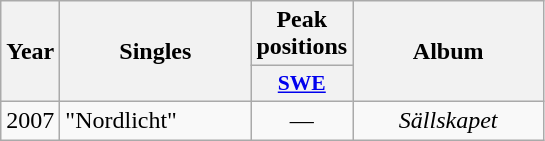<table class="wikitable">
<tr>
<th align="center" rowspan="2" width="10">Year</th>
<th align="center" rowspan="2" width="120">Singles</th>
<th align="center" colspan="1" width="20">Peak positions</th>
<th align="center" rowspan="2" width="120">Album</th>
</tr>
<tr>
<th scope="col" style="width:3em;font-size:90%;"><a href='#'>SWE</a></th>
</tr>
<tr>
<td style="text-align:center;">2007</td>
<td>"Nordlicht"</td>
<td style="text-align:center;">—</td>
<td style="text-align:center;"><em>Sällskapet</em></td>
</tr>
</table>
